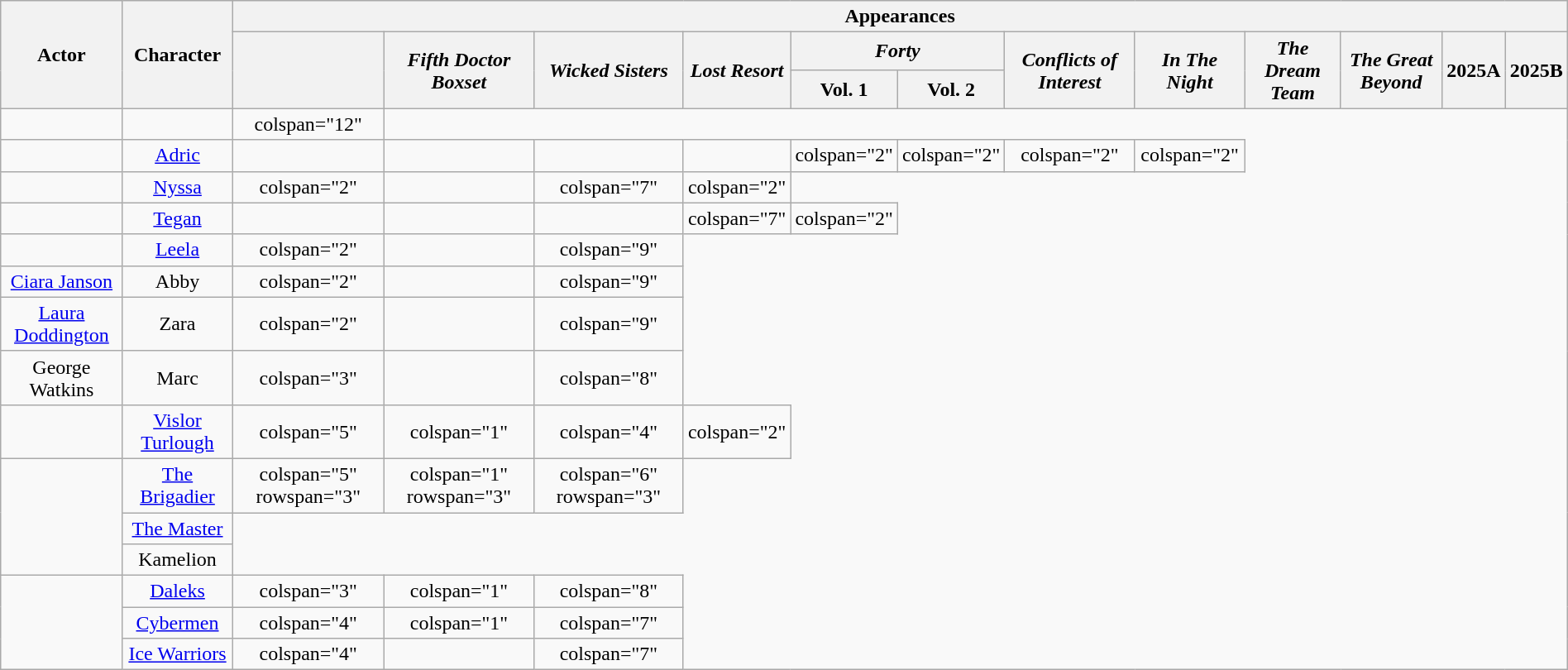<table class="wikitable" style="text-align:center;" width="100%">
<tr ">
<th rowspan="3">Actor</th>
<th rowspan="3">Character</th>
<th rowspan="1" colspan="12">Appearances</th>
</tr>
<tr>
<th rowspan="2"></th>
<th rowspan="2"><em>Fifth Doctor Boxset</em></th>
<th rowspan="2"><em>Wicked Sisters</em></th>
<th rowspan="2"><em>Lost Resort</em></th>
<th colspan="2"><em>Forty</em></th>
<th rowspan="2"><em>Conflicts of Interest</em></th>
<th rowspan="2"><em>In The Night</em></th>
<th rowspan="2"><em>The Dream Team</em></th>
<th rowspan="2"><em>The Great Beyond</em></th>
<th rowspan="2">2025A</th>
<th rowspan="2">2025B</th>
</tr>
<tr>
<th>Vol. 1</th>
<th>Vol. 2</th>
</tr>
<tr>
<td></td>
<td></td>
<td>colspan="12" </td>
</tr>
<tr>
<td></td>
<td><a href='#'>Adric</a></td>
<td></td>
<td></td>
<td></td>
<td></td>
<td>colspan="2" </td>
<td>colspan="2" </td>
<td>colspan="2" </td>
<td>colspan="2" </td>
</tr>
<tr>
<td></td>
<td><a href='#'>Nyssa</a></td>
<td>colspan="2" </td>
<td></td>
<td>colspan="7" </td>
<td>colspan="2" </td>
</tr>
<tr>
<td></td>
<td><a href='#'>Tegan</a></td>
<td></td>
<td></td>
<td></td>
<td>colspan="7" </td>
<td>colspan="2" </td>
</tr>
<tr>
<td></td>
<td><a href='#'>Leela</a></td>
<td>colspan="2" </td>
<td></td>
<td>colspan="9" </td>
</tr>
<tr>
<td><a href='#'>Ciara Janson</a></td>
<td>Abby</td>
<td>colspan="2" </td>
<td></td>
<td>colspan="9" </td>
</tr>
<tr>
<td><a href='#'>Laura Doddington</a></td>
<td>Zara</td>
<td>colspan="2" </td>
<td></td>
<td>colspan="9" </td>
</tr>
<tr>
<td>George Watkins</td>
<td>Marc</td>
<td>colspan="3" </td>
<td></td>
<td>colspan="8" </td>
</tr>
<tr>
<td></td>
<td><a href='#'>Vislor Turlough</a></td>
<td>colspan="5" </td>
<td>colspan="1" </td>
<td>colspan="4" </td>
<td>colspan="2" </td>
</tr>
<tr>
<td rowspan="3"></td>
<td><a href='#'>The Brigadier</a></td>
<td>colspan="5" rowspan="3" </td>
<td>colspan="1" rowspan="3" </td>
<td>colspan="6" rowspan="3" </td>
</tr>
<tr>
<td><a href='#'>The Master</a></td>
</tr>
<tr>
<td>Kamelion</td>
</tr>
<tr>
<td rowspan="3"></td>
<td><a href='#'>Daleks</a></td>
<td>colspan="3" </td>
<td>colspan="1" </td>
<td>colspan="8" </td>
</tr>
<tr>
<td><a href='#'>Cybermen</a></td>
<td>colspan="4" </td>
<td>colspan="1" </td>
<td>colspan="7" </td>
</tr>
<tr>
<td><a href='#'>Ice Warriors</a></td>
<td>colspan="4" </td>
<td></td>
<td>colspan="7" </td>
</tr>
</table>
